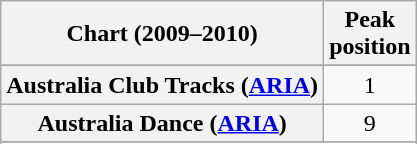<table class="wikitable sortable plainrowheaders">
<tr>
<th>Chart (2009–2010)</th>
<th>Peak<br>position</th>
</tr>
<tr>
</tr>
<tr>
<th scope="row">Australia Club Tracks (<a href='#'>ARIA</a>)</th>
<td align="center">1</td>
</tr>
<tr>
<th scope="row">Australia Dance (<a href='#'>ARIA</a>)</th>
<td align="center">9</td>
</tr>
<tr>
</tr>
<tr>
</tr>
</table>
